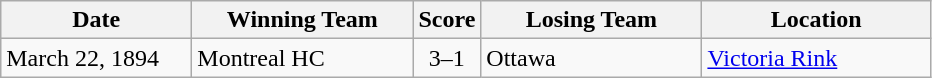<table class="wikitable">
<tr>
<th width="120">Date</th>
<th width="140">Winning Team</th>
<th width="5">Score</th>
<th width="140">Losing Team</th>
<th width="145">Location</th>
</tr>
<tr>
<td>March 22, 1894</td>
<td>Montreal HC</td>
<td align="center">3–1</td>
<td>Ottawa</td>
<td><a href='#'>Victoria Rink</a></td>
</tr>
</table>
